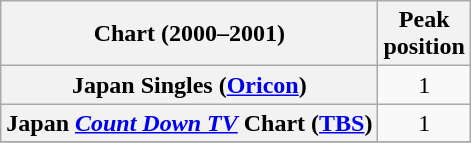<table class="wikitable plainrowheaders">
<tr>
<th>Chart (2000–2001)</th>
<th>Peak<br>position</th>
</tr>
<tr>
<th scope="row">Japan Singles (<a href='#'>Oricon</a>)</th>
<td align="center">1</td>
</tr>
<tr>
<th scope="row">Japan <em><a href='#'>Count Down TV</a></em> Chart (<a href='#'>TBS</a>)</th>
<td align="center">1</td>
</tr>
<tr>
</tr>
</table>
